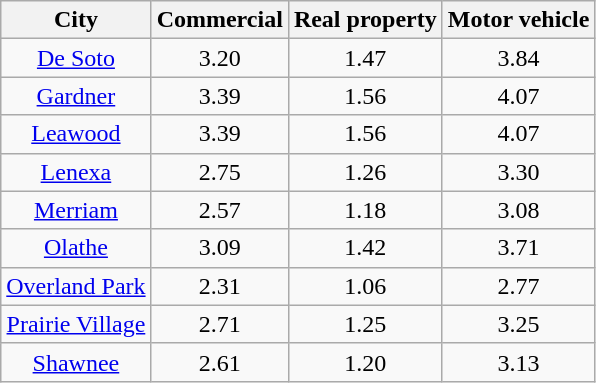<table class="wikitable" style="text-align:center;">
<tr>
<th>City</th>
<th>Commercial</th>
<th>Real property</th>
<th>Motor vehicle</th>
</tr>
<tr>
<td><a href='#'>De Soto</a></td>
<td>3.20</td>
<td>1.47</td>
<td>3.84</td>
</tr>
<tr>
<td><a href='#'>Gardner</a></td>
<td>3.39</td>
<td>1.56</td>
<td>4.07</td>
</tr>
<tr>
<td><a href='#'>Leawood</a></td>
<td>3.39</td>
<td>1.56</td>
<td>4.07</td>
</tr>
<tr>
<td><a href='#'>Lenexa</a></td>
<td>2.75</td>
<td>1.26</td>
<td>3.30</td>
</tr>
<tr>
<td><a href='#'>Merriam</a></td>
<td>2.57</td>
<td>1.18</td>
<td>3.08</td>
</tr>
<tr>
<td><a href='#'>Olathe</a></td>
<td>3.09</td>
<td>1.42</td>
<td>3.71</td>
</tr>
<tr>
<td><a href='#'>Overland Park</a></td>
<td>2.31</td>
<td>1.06</td>
<td>2.77</td>
</tr>
<tr>
<td><a href='#'>Prairie Village</a></td>
<td>2.71</td>
<td>1.25</td>
<td>3.25</td>
</tr>
<tr>
<td><a href='#'>Shawnee</a></td>
<td>2.61</td>
<td>1.20</td>
<td>3.13</td>
</tr>
</table>
